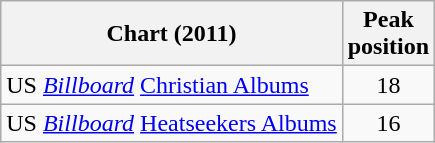<table class="wikitable">
<tr>
<th>Chart (2011)</th>
<th>Peak<br>position</th>
</tr>
<tr>
<td>US <em><a href='#'>Billboard</a></em> <a href='#'>Christian Albums</a></td>
<td align="center">18</td>
</tr>
<tr>
<td>US <em><a href='#'>Billboard</a></em> <a href='#'>Heatseekers Albums</a></td>
<td align="center">16</td>
</tr>
</table>
